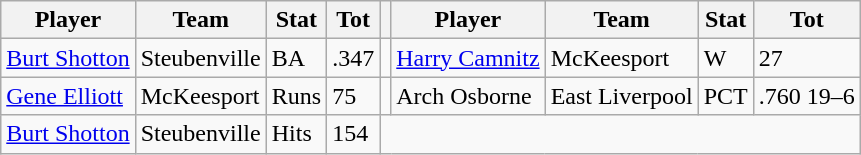<table class="wikitable">
<tr>
<th>Player</th>
<th>Team</th>
<th>Stat</th>
<th>Tot</th>
<th></th>
<th>Player</th>
<th>Team</th>
<th>Stat</th>
<th>Tot</th>
</tr>
<tr>
<td><a href='#'>Burt Shotton</a></td>
<td>Steubenville</td>
<td>BA</td>
<td>.347</td>
<td></td>
<td><a href='#'>Harry Camnitz</a></td>
<td>McKeesport</td>
<td>W</td>
<td>27</td>
</tr>
<tr>
<td><a href='#'>Gene Elliott</a></td>
<td>McKeesport</td>
<td>Runs</td>
<td>75</td>
<td></td>
<td>Arch Osborne</td>
<td>East Liverpool</td>
<td>PCT</td>
<td>.760 19–6</td>
</tr>
<tr>
<td><a href='#'>Burt Shotton</a></td>
<td>Steubenville</td>
<td>Hits</td>
<td>154</td>
</tr>
</table>
